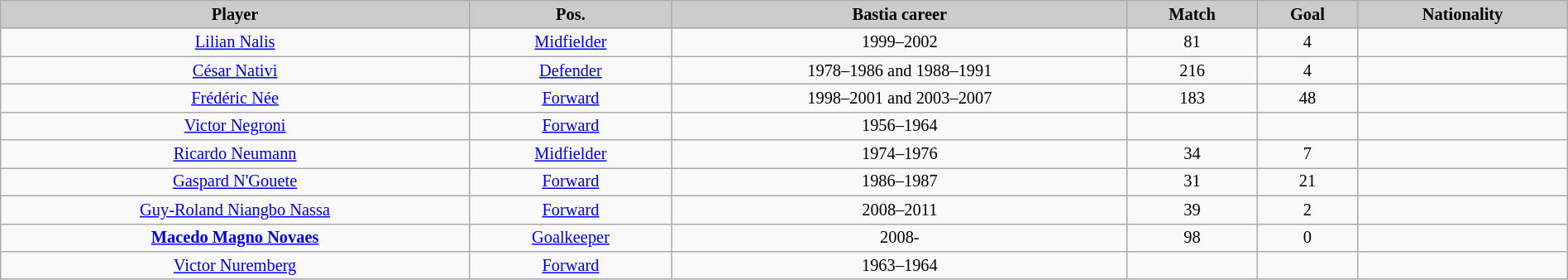<table cellpadding="4" cellspacing="0" border="1" width="100%" style="text-align: center; font-size: 85%; border: gray solid 1px; border-collapse: collapse;" class="wikitable sortable">
<tr bgcolor="#CCCCCC">
<td align="center"><strong>Player</strong></td>
<td align="center"><strong>Pos.</strong></td>
<td align="center"><strong>Bastia career</strong></td>
<td align="center"><strong>Match</strong></td>
<td align="center"><strong>Goal</strong></td>
<td align="center"><strong>Nationality</strong></td>
</tr>
<tr>
<td><a href='#'>Lilian Nalis</a></td>
<td><a href='#'>Midfielder</a></td>
<td>1999–2002</td>
<td>81</td>
<td>4</td>
<td></td>
</tr>
<tr>
<td><a href='#'>César Nativi</a></td>
<td><a href='#'>Defender</a></td>
<td>1978–1986 and 1988–1991</td>
<td>216</td>
<td>4</td>
<td></td>
</tr>
<tr>
<td><a href='#'>Frédéric Née</a></td>
<td><a href='#'>Forward</a></td>
<td>1998–2001 and 2003–2007</td>
<td>183</td>
<td>48</td>
<td></td>
</tr>
<tr>
<td><a href='#'>Victor Negroni</a></td>
<td><a href='#'>Forward</a></td>
<td>1956–1964</td>
<td></td>
<td></td>
<td></td>
</tr>
<tr>
<td><a href='#'>Ricardo Neumann</a></td>
<td><a href='#'>Midfielder</a></td>
<td>1974–1976</td>
<td>34</td>
<td>7</td>
<td></td>
</tr>
<tr>
<td><a href='#'>Gaspard N'Gouete</a></td>
<td><a href='#'>Forward</a></td>
<td>1986–1987</td>
<td>31</td>
<td>21</td>
<td></td>
</tr>
<tr>
<td><a href='#'>Guy-Roland Niangbo Nassa</a></td>
<td><a href='#'>Forward</a></td>
<td>2008–2011</td>
<td>39</td>
<td>2</td>
<td></td>
</tr>
<tr>
<td><strong><a href='#'>Macedo Magno Novaes</a></strong></td>
<td><a href='#'>Goalkeeper</a></td>
<td>2008-</td>
<td>98</td>
<td>0</td>
<td></td>
</tr>
<tr>
<td><a href='#'>Victor Nuremberg</a></td>
<td><a href='#'>Forward</a></td>
<td>1963–1964</td>
<td></td>
<td></td>
<td></td>
</tr>
</table>
